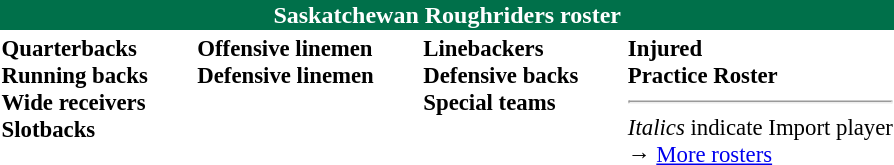<table class="toccolours" style="text-align: left;">
<tr>
<th colspan="7" style="background-color: #00704a;color:white;text-align:center;">Saskatchewan Roughriders roster</th>
</tr>
<tr>
<td style="font-size: 95%;" valign="top"><strong>Quarterbacks</strong><br><strong>Running backs</strong><br><strong>Wide receivers</strong><br><strong>Slotbacks</strong></td>
<td style="width: 25px;"></td>
<td style="font-size: 95%;" valign="top"><strong>Offensive linemen</strong><br><strong>Defensive linemen</strong></td>
<td style="width: 25px;"></td>
<td style="font-size: 95%;" valign="top"><strong>Linebackers </strong><br><strong>Defensive backs</strong><br><strong>Special teams</strong></td>
<td style="width: 25px;"></td>
<td style="font-size: 95%;" valign="top"><strong>Injured</strong><br><strong>Practice Roster</strong><br><hr>
<em>Italics</em> indicate Import player<br>→ <a href='#'>More rosters</a></td>
</tr>
<tr>
</tr>
</table>
